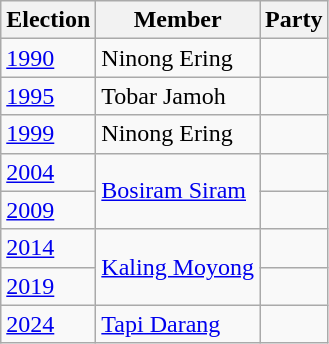<table class="wikitable sortable">
<tr>
<th>Election</th>
<th>Member</th>
<th colspan=2>Party</th>
</tr>
<tr>
<td><a href='#'>1990</a></td>
<td>Ninong Ering</td>
<td></td>
</tr>
<tr>
<td><a href='#'>1995</a></td>
<td>Tobar Jamoh</td>
<td></td>
</tr>
<tr>
<td><a href='#'>1999</a></td>
<td>Ninong Ering</td>
</tr>
<tr>
<td><a href='#'>2004</a></td>
<td rowspan=2><a href='#'>Bosiram Siram</a></td>
<td></td>
</tr>
<tr>
<td><a href='#'>2009</a></td>
<td></td>
</tr>
<tr>
<td><a href='#'>2014</a></td>
<td rowspan=2><a href='#'>Kaling Moyong</a></td>
<td></td>
</tr>
<tr>
<td><a href='#'>2019</a></td>
</tr>
<tr>
<td><a href='#'>2024</a></td>
<td><a href='#'>Tapi Darang</a></td>
<td></td>
</tr>
</table>
